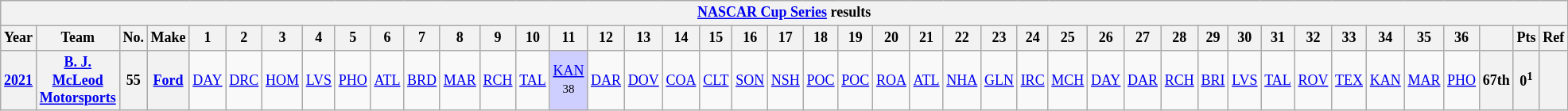<table class="wikitable" style="text-align:center; font-size:75%">
<tr>
<th colspan=43><a href='#'>NASCAR Cup Series</a> results</th>
</tr>
<tr>
<th>Year</th>
<th>Team</th>
<th>No.</th>
<th>Make</th>
<th>1</th>
<th>2</th>
<th>3</th>
<th>4</th>
<th>5</th>
<th>6</th>
<th>7</th>
<th>8</th>
<th>9</th>
<th>10</th>
<th>11</th>
<th>12</th>
<th>13</th>
<th>14</th>
<th>15</th>
<th>16</th>
<th>17</th>
<th>18</th>
<th>19</th>
<th>20</th>
<th>21</th>
<th>22</th>
<th>23</th>
<th>24</th>
<th>25</th>
<th>26</th>
<th>27</th>
<th>28</th>
<th>29</th>
<th>30</th>
<th>31</th>
<th>32</th>
<th>33</th>
<th>34</th>
<th>35</th>
<th>36</th>
<th></th>
<th>Pts</th>
<th>Ref</th>
</tr>
<tr>
<th><a href='#'>2021</a></th>
<th><a href='#'>B. J. McLeod Motorsports</a></th>
<th>55</th>
<th><a href='#'>Ford</a></th>
<td><a href='#'>DAY</a></td>
<td><a href='#'>DRC</a></td>
<td><a href='#'>HOM</a></td>
<td><a href='#'>LVS</a></td>
<td><a href='#'>PHO</a></td>
<td><a href='#'>ATL</a></td>
<td><a href='#'>BRD</a></td>
<td><a href='#'>MAR</a></td>
<td><a href='#'>RCH</a></td>
<td><a href='#'>TAL</a></td>
<td style="background:#CFCFFF;"><a href='#'>KAN</a><br><small>38</small></td>
<td><a href='#'>DAR</a></td>
<td><a href='#'>DOV</a></td>
<td><a href='#'>COA</a></td>
<td><a href='#'>CLT</a></td>
<td><a href='#'>SON</a></td>
<td><a href='#'>NSH</a></td>
<td><a href='#'>POC</a></td>
<td><a href='#'>POC</a></td>
<td><a href='#'>ROA</a></td>
<td><a href='#'>ATL</a></td>
<td><a href='#'>NHA</a></td>
<td><a href='#'>GLN</a></td>
<td><a href='#'>IRC</a></td>
<td><a href='#'>MCH</a></td>
<td><a href='#'>DAY</a></td>
<td><a href='#'>DAR</a></td>
<td><a href='#'>RCH</a></td>
<td><a href='#'>BRI</a></td>
<td><a href='#'>LVS</a></td>
<td><a href='#'>TAL</a></td>
<td><a href='#'>ROV</a></td>
<td><a href='#'>TEX</a></td>
<td><a href='#'>KAN</a></td>
<td><a href='#'>MAR</a></td>
<td><a href='#'>PHO</a></td>
<th>67th</th>
<th>0<sup>1</sup></th>
<th></th>
</tr>
</table>
